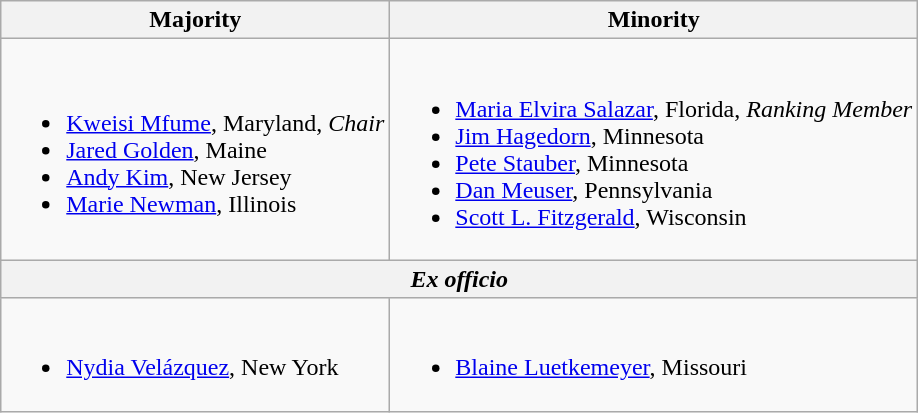<table class=wikitable>
<tr>
<th>Majority</th>
<th>Minority</th>
</tr>
<tr>
<td><br><ul><li><a href='#'>Kweisi Mfume</a>, Maryland, <em>Chair</em></li><li><a href='#'>Jared Golden</a>, Maine</li><li><a href='#'>Andy Kim</a>, New Jersey</li><li><a href='#'>Marie Newman</a>, Illinois</li></ul></td>
<td><br><ul><li><a href='#'>Maria Elvira Salazar</a>, Florida, <em>Ranking Member</em></li><li><a href='#'>Jim Hagedorn</a>, Minnesota</li><li><a href='#'>Pete Stauber</a>, Minnesota</li><li><a href='#'>Dan Meuser</a>, Pennsylvania</li><li><a href='#'>Scott L. Fitzgerald</a>, Wisconsin</li></ul></td>
</tr>
<tr>
<th colspan=2><em>Ex officio</em></th>
</tr>
<tr>
<td><br><ul><li><a href='#'>Nydia Velázquez</a>, New York</li></ul></td>
<td><br><ul><li><a href='#'>Blaine Luetkemeyer</a>, Missouri</li></ul></td>
</tr>
</table>
